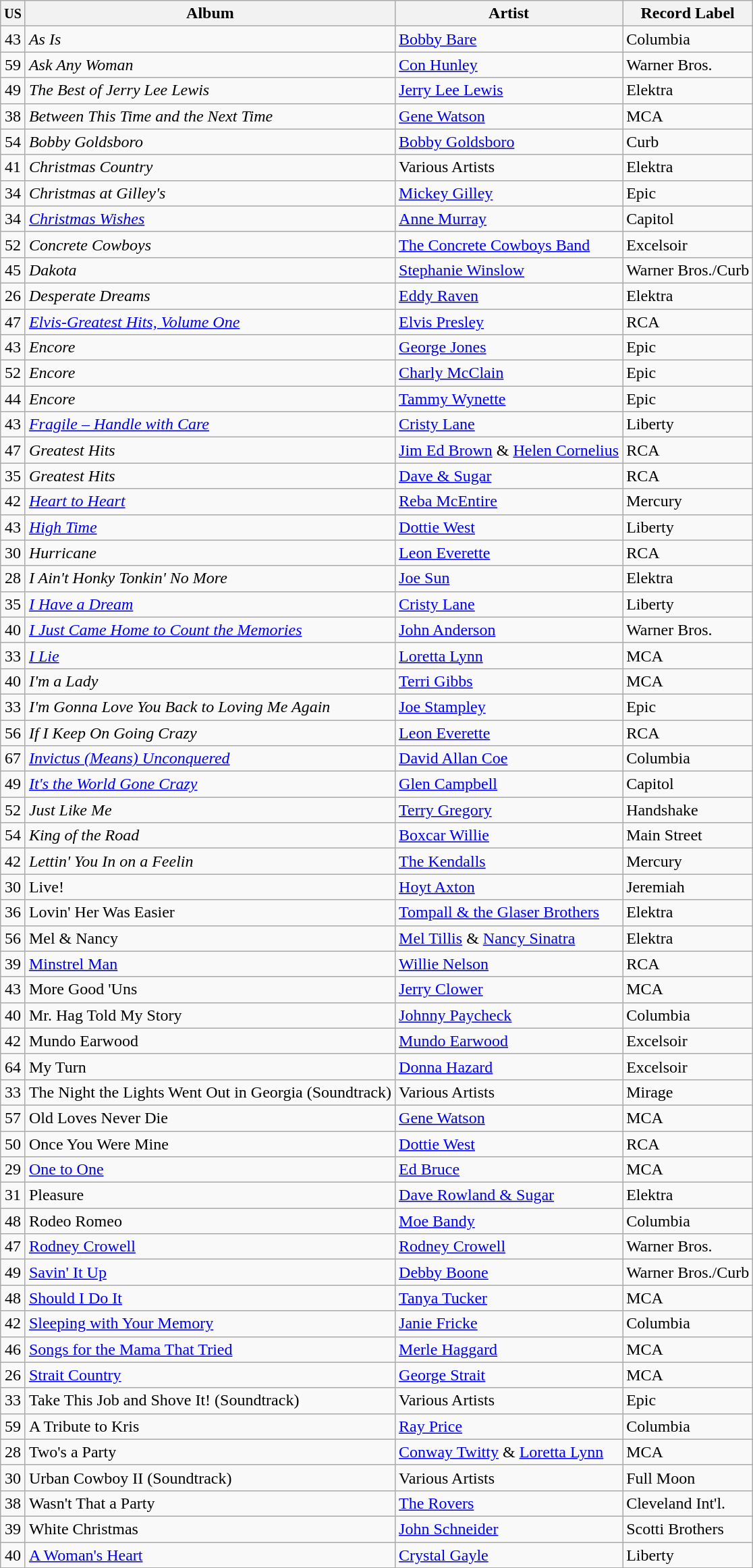<table class="wikitable sortable">
<tr>
<th><small>US</small></th>
<th>Album</th>
<th>Artist</th>
<th>Record Label</th>
</tr>
<tr>
<td align="center">43</td>
<td><em>As Is</em></td>
<td><a href='#'>Bobby Bare</a></td>
<td>Columbia</td>
</tr>
<tr>
<td align="center">59</td>
<td><em>Ask Any Woman</em></td>
<td><a href='#'>Con Hunley</a></td>
<td>Warner Bros.</td>
</tr>
<tr>
<td align="center">49</td>
<td><em>The Best of Jerry Lee Lewis</em></td>
<td><a href='#'>Jerry Lee Lewis</a></td>
<td>Elektra</td>
</tr>
<tr>
<td align="center">38</td>
<td><em>Between This Time and the Next Time</em></td>
<td><a href='#'>Gene Watson</a></td>
<td>MCA</td>
</tr>
<tr>
<td align="center">54</td>
<td><em>Bobby Goldsboro</em></td>
<td><a href='#'>Bobby Goldsboro</a></td>
<td>Curb</td>
</tr>
<tr>
<td align="center">41</td>
<td><em>Christmas Country</em></td>
<td>Various Artists</td>
<td>Elektra</td>
</tr>
<tr>
<td align="center">34</td>
<td><em>Christmas at Gilley's</em></td>
<td><a href='#'>Mickey Gilley</a></td>
<td>Epic</td>
</tr>
<tr>
<td align="center">34</td>
<td><em><a href='#'>Christmas Wishes</a></em></td>
<td><a href='#'>Anne Murray</a></td>
<td>Capitol</td>
</tr>
<tr>
<td align="center">52</td>
<td><em>Concrete Cowboys</em></td>
<td><a href='#'>The Concrete Cowboys Band</a></td>
<td>Excelsoir</td>
</tr>
<tr>
<td align="center">45</td>
<td><em>Dakota</em></td>
<td><a href='#'>Stephanie Winslow</a></td>
<td>Warner Bros./Curb</td>
</tr>
<tr>
<td align="center">26</td>
<td><em>Desperate Dreams</em></td>
<td><a href='#'>Eddy Raven</a></td>
<td>Elektra</td>
</tr>
<tr>
<td align="center">47</td>
<td><em><a href='#'>Elvis-Greatest Hits, Volume One</a></em></td>
<td><a href='#'>Elvis Presley</a></td>
<td>RCA</td>
</tr>
<tr>
<td align="center">43</td>
<td><em>Encore</em></td>
<td><a href='#'>George Jones</a></td>
<td>Epic</td>
</tr>
<tr>
<td align="center">52</td>
<td><em>Encore</em></td>
<td><a href='#'>Charly McClain</a></td>
<td>Epic</td>
</tr>
<tr>
<td align="center">44</td>
<td><em>Encore</em></td>
<td><a href='#'>Tammy Wynette</a></td>
<td>Epic</td>
</tr>
<tr>
<td align="center">43</td>
<td><em><a href='#'>Fragile – Handle with Care</a></em></td>
<td><a href='#'>Cristy Lane</a></td>
<td>Liberty</td>
</tr>
<tr>
<td align="center">47</td>
<td><em>Greatest Hits</em></td>
<td><a href='#'>Jim Ed Brown</a> & <a href='#'>Helen Cornelius</a></td>
<td>RCA</td>
</tr>
<tr>
<td align="center">35</td>
<td><em>Greatest Hits</em></td>
<td><a href='#'>Dave & Sugar</a></td>
<td>RCA</td>
</tr>
<tr>
<td align="center">42</td>
<td><em><a href='#'>Heart to Heart</a></em></td>
<td><a href='#'>Reba McEntire</a></td>
<td>Mercury</td>
</tr>
<tr>
<td align="center">43</td>
<td><em><a href='#'>High Time</a></em></td>
<td><a href='#'>Dottie West</a></td>
<td>Liberty</td>
</tr>
<tr>
<td align="center">30</td>
<td><em>Hurricane</em></td>
<td><a href='#'>Leon Everette</a></td>
<td>RCA</td>
</tr>
<tr>
<td align="center">28</td>
<td><em>I Ain't Honky Tonkin' No More</em></td>
<td><a href='#'>Joe Sun</a></td>
<td>Elektra</td>
</tr>
<tr>
<td align="center">35</td>
<td><em><a href='#'>I Have a Dream</a></em></td>
<td><a href='#'>Cristy Lane</a></td>
<td>Liberty</td>
</tr>
<tr>
<td align="center">40</td>
<td><em><a href='#'>I Just Came Home to Count the Memories</a></em></td>
<td><a href='#'>John Anderson</a></td>
<td>Warner Bros.</td>
</tr>
<tr>
<td align="center">33</td>
<td><em><a href='#'>I Lie</a></em></td>
<td><a href='#'>Loretta Lynn</a></td>
<td>MCA</td>
</tr>
<tr>
<td align="center">40</td>
<td><em>I'm a Lady</em></td>
<td><a href='#'>Terri Gibbs</a></td>
<td>MCA</td>
</tr>
<tr>
<td align="center">33</td>
<td><em>I'm Gonna Love You Back to Loving Me Again</em></td>
<td><a href='#'>Joe Stampley</a></td>
<td>Epic</td>
</tr>
<tr>
<td align="center">56</td>
<td><em>If I Keep On Going Crazy</em></td>
<td><a href='#'>Leon Everette</a></td>
<td>RCA</td>
</tr>
<tr>
<td align="center">67</td>
<td><em><a href='#'>Invictus (Means) Unconquered</a></em></td>
<td><a href='#'>David Allan Coe</a></td>
<td>Columbia</td>
</tr>
<tr>
<td align="center">49</td>
<td><em><a href='#'>It's the World Gone Crazy</a></em></td>
<td><a href='#'>Glen Campbell</a></td>
<td>Capitol</td>
</tr>
<tr>
<td align="center">52</td>
<td><em>Just Like Me</em></td>
<td><a href='#'>Terry Gregory</a></td>
<td>Handshake</td>
</tr>
<tr>
<td align="center">54</td>
<td><em>King of the Road</em></td>
<td><a href='#'>Boxcar Willie</a></td>
<td>Main Street</td>
</tr>
<tr>
<td align="center">42</td>
<td><em>Lettin' You In on a Feelin<strong></td>
<td><a href='#'>The Kendalls</a></td>
<td>Mercury</td>
</tr>
<tr>
<td align="center">30</td>
<td></em>Live!<em></td>
<td><a href='#'>Hoyt Axton</a></td>
<td>Jeremiah</td>
</tr>
<tr>
<td align="center">36</td>
<td></em>Lovin' Her Was Easier<em></td>
<td><a href='#'>Tompall & the Glaser Brothers</a></td>
<td>Elektra</td>
</tr>
<tr>
<td align="center">56</td>
<td></em>Mel & Nancy<em></td>
<td><a href='#'>Mel Tillis</a> & <a href='#'>Nancy Sinatra</a></td>
<td>Elektra</td>
</tr>
<tr>
<td align="center">39</td>
<td></em><a href='#'>Minstrel Man</a><em></td>
<td><a href='#'>Willie Nelson</a></td>
<td>RCA</td>
</tr>
<tr>
<td align="center">43</td>
<td></em>More Good 'Uns<em></td>
<td><a href='#'>Jerry Clower</a></td>
<td>MCA</td>
</tr>
<tr>
<td align="center">40</td>
<td></em>Mr. Hag Told My Story<em></td>
<td><a href='#'>Johnny Paycheck</a></td>
<td>Columbia</td>
</tr>
<tr>
<td align="center">42</td>
<td></em>Mundo Earwood<em></td>
<td><a href='#'>Mundo Earwood</a></td>
<td>Excelsoir</td>
</tr>
<tr>
<td align="center">64</td>
<td></em>My Turn<em></td>
<td><a href='#'>Donna Hazard</a></td>
<td>Excelsoir</td>
</tr>
<tr>
<td align="center">33</td>
<td></em>The Night the Lights Went Out in Georgia (Soundtrack)<em></td>
<td>Various Artists</td>
<td>Mirage</td>
</tr>
<tr>
<td align="center">57</td>
<td></em>Old Loves Never Die<em></td>
<td><a href='#'>Gene Watson</a></td>
<td>MCA</td>
</tr>
<tr>
<td align="center">50</td>
<td></em>Once You Were Mine<em></td>
<td><a href='#'>Dottie West</a></td>
<td>RCA</td>
</tr>
<tr>
<td align="center">29</td>
<td></em><a href='#'>One to One</a><em></td>
<td><a href='#'>Ed Bruce</a></td>
<td>MCA</td>
</tr>
<tr>
<td align="center">31</td>
<td></em>Pleasure<em></td>
<td><a href='#'>Dave Rowland & Sugar</a></td>
<td>Elektra</td>
</tr>
<tr>
<td align="center">48</td>
<td></em>Rodeo Romeo<em></td>
<td><a href='#'>Moe Bandy</a></td>
<td>Columbia</td>
</tr>
<tr>
<td align="center">47</td>
<td></em><a href='#'>Rodney Crowell</a><em></td>
<td><a href='#'>Rodney Crowell</a></td>
<td>Warner Bros.</td>
</tr>
<tr>
<td align="center">49</td>
<td></em><a href='#'>Savin' It Up</a><em></td>
<td><a href='#'>Debby Boone</a></td>
<td>Warner Bros./Curb</td>
</tr>
<tr>
<td align="center">48</td>
<td></em><a href='#'>Should I Do It</a><em></td>
<td><a href='#'>Tanya Tucker</a></td>
<td>MCA</td>
</tr>
<tr>
<td align="center">42</td>
<td></em><a href='#'>Sleeping with Your Memory</a><em></td>
<td><a href='#'>Janie Fricke</a></td>
<td>Columbia</td>
</tr>
<tr>
<td align="center">46</td>
<td></em><a href='#'>Songs for the Mama That Tried</a><em></td>
<td><a href='#'>Merle Haggard</a></td>
<td>MCA</td>
</tr>
<tr>
<td align="center">26</td>
<td></em><a href='#'>Strait Country</a><em></td>
<td><a href='#'>George Strait</a></td>
<td>MCA</td>
</tr>
<tr>
<td align="center">33</td>
<td></em>Take This Job and Shove It! (Soundtrack)<em></td>
<td>Various Artists</td>
<td>Epic</td>
</tr>
<tr>
<td align="center">59</td>
<td></em>A Tribute to Kris<em></td>
<td><a href='#'>Ray Price</a></td>
<td>Columbia</td>
</tr>
<tr>
<td align="center">28</td>
<td></em>Two's a Party<em></td>
<td><a href='#'>Conway Twitty</a> & <a href='#'>Loretta Lynn</a></td>
<td>MCA</td>
</tr>
<tr>
<td align="center">30</td>
<td></em>Urban Cowboy II (Soundtrack)<em></td>
<td>Various Artists</td>
<td>Full Moon</td>
</tr>
<tr>
<td align="center">38</td>
<td></em>Wasn't That a Party<em></td>
<td><a href='#'>The Rovers</a></td>
<td>Cleveland Int'l.</td>
</tr>
<tr>
<td align="center">39</td>
<td></em>White Christmas<em></td>
<td><a href='#'>John Schneider</a></td>
<td>Scotti Brothers</td>
</tr>
<tr>
<td align="center">40</td>
<td></em><a href='#'>A Woman's Heart</a><em></td>
<td><a href='#'>Crystal Gayle</a></td>
<td>Liberty</td>
</tr>
</table>
